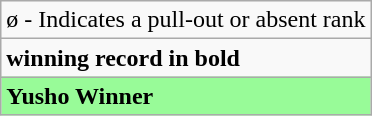<table class="wikitable">
<tr>
<td>ø - Indicates a pull-out or absent rank</td>
</tr>
<tr>
<td><strong>winning record in bold</strong></td>
</tr>
<tr>
<td style="background: PaleGreen;"><strong>Yusho Winner</strong></td>
</tr>
</table>
